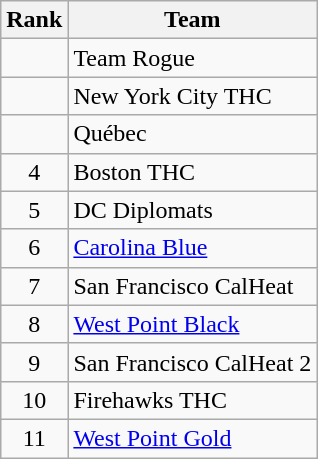<table class="wikitable">
<tr>
<th>Rank</th>
<th>Team</th>
</tr>
<tr>
<td align=center></td>
<td align="left">Team Rogue</td>
</tr>
<tr>
<td align=center></td>
<td align="left">New York City THC</td>
</tr>
<tr>
<td align=center></td>
<td align="left">Québec</td>
</tr>
<tr>
<td align=center>4</td>
<td align="left">Boston THC</td>
</tr>
<tr>
<td align=center>5</td>
<td align="left">DC Diplomats</td>
</tr>
<tr>
<td align=center>6</td>
<td align="left"><a href='#'>Carolina Blue</a></td>
</tr>
<tr>
<td align=center>7</td>
<td align="left">San Francisco CalHeat</td>
</tr>
<tr>
<td align=center>8</td>
<td align="left"><a href='#'>West Point Black</a></td>
</tr>
<tr>
<td align=center>9</td>
<td align="left">San Francisco CalHeat 2</td>
</tr>
<tr>
<td align=center>10</td>
<td align="left">Firehawks THC</td>
</tr>
<tr>
<td align=center>11</td>
<td align="left"><a href='#'>West Point Gold</a></td>
</tr>
</table>
